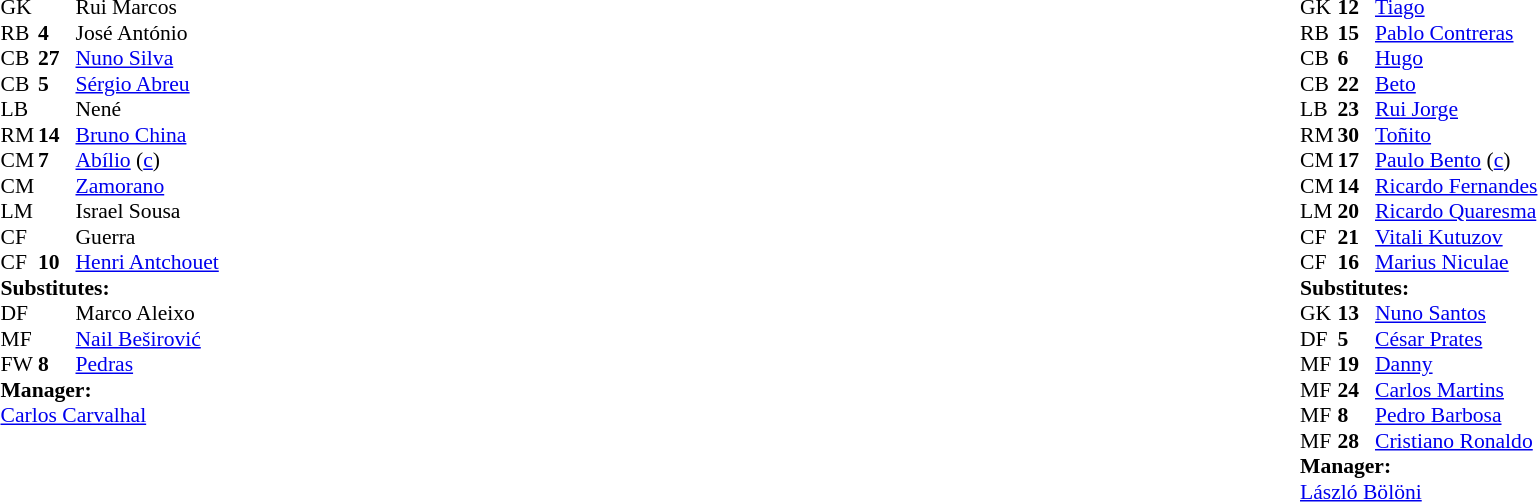<table width="100%">
<tr>
<td valign="top" width="50%"><br><table style="font-size: 90%" cellspacing="0" cellpadding="0">
<tr>
<th width=25></th>
<th width=25></th>
</tr>
<tr>
<td>GK</td>
<td></td>
<td> Rui Marcos</td>
</tr>
<tr>
<td>RB</td>
<td><strong>4</strong></td>
<td> José António</td>
<td></td>
</tr>
<tr>
<td>CB</td>
<td><strong>27</strong></td>
<td> <a href='#'>Nuno Silva</a></td>
<td></td>
<td></td>
</tr>
<tr>
<td>CB</td>
<td><strong>5</strong></td>
<td> <a href='#'>Sérgio Abreu</a></td>
<td></td>
</tr>
<tr>
<td>LB</td>
<td></td>
<td> Nené</td>
</tr>
<tr>
<td>RM</td>
<td><strong>14</strong></td>
<td> <a href='#'>Bruno China</a></td>
</tr>
<tr>
<td>CM</td>
<td><strong>7</strong></td>
<td> <a href='#'>Abílio</a> (<a href='#'>c</a>)</td>
</tr>
<tr>
<td>CM</td>
<td></td>
<td> <a href='#'>Zamorano</a></td>
<td></td>
<td></td>
</tr>
<tr>
<td>LM</td>
<td></td>
<td> Israel Sousa</td>
</tr>
<tr>
<td>CF</td>
<td></td>
<td> Guerra</td>
<td></td>
<td></td>
</tr>
<tr>
<td>CF</td>
<td><strong>10</strong></td>
<td> <a href='#'>Henri Antchouet</a></td>
<td></td>
<td></td>
</tr>
<tr>
<td colspan=3><strong>Substitutes:</strong></td>
</tr>
<tr>
<td>DF</td>
<td></td>
<td> Marco Aleixo</td>
<td></td>
<td></td>
</tr>
<tr>
<td>MF</td>
<td></td>
<td> <a href='#'>Nail Beširović</a></td>
<td></td>
<td></td>
</tr>
<tr>
<td>FW</td>
<td><strong>8</strong></td>
<td> <a href='#'>Pedras</a></td>
<td></td>
<td></td>
</tr>
<tr>
<td colspan=3><strong>Manager:</strong></td>
</tr>
<tr>
<td colspan=4> <a href='#'>Carlos Carvalhal</a></td>
</tr>
</table>
</td>
<td valign="top"></td>
<td valign="top" width="50%"><br><table style="font-size: 90%" cellspacing="0" cellpadding="0" align=center>
<tr>
<th width=25></th>
<th width=25></th>
</tr>
<tr>
<td>GK</td>
<td><strong>12</strong></td>
<td> <a href='#'>Tiago</a></td>
</tr>
<tr>
<td>RB</td>
<td><strong>15</strong></td>
<td> <a href='#'>Pablo Contreras</a></td>
</tr>
<tr>
<td>CB</td>
<td><strong>6</strong></td>
<td> <a href='#'>Hugo</a></td>
</tr>
<tr>
<td>CB</td>
<td><strong>22</strong></td>
<td> <a href='#'>Beto</a></td>
<td></td>
</tr>
<tr>
<td>LB</td>
<td><strong>23</strong></td>
<td> <a href='#'>Rui Jorge</a></td>
<td></td>
<td></td>
</tr>
<tr>
<td>RM</td>
<td><strong>30</strong></td>
<td> <a href='#'>Toñito</a></td>
</tr>
<tr>
<td>CM</td>
<td><strong>17</strong></td>
<td> <a href='#'>Paulo Bento</a> (<a href='#'>c</a>)</td>
<td></td>
</tr>
<tr>
<td>CM</td>
<td><strong>14</strong></td>
<td> <a href='#'>Ricardo Fernandes</a></td>
<td></td>
</tr>
<tr>
<td>LM</td>
<td><strong>20</strong></td>
<td> <a href='#'>Ricardo Quaresma</a></td>
<td></td>
<td></td>
</tr>
<tr>
<td>CF</td>
<td><strong>21</strong></td>
<td> <a href='#'>Vitali Kutuzov</a></td>
<td></td>
</tr>
<tr>
<td>CF</td>
<td><strong>16</strong></td>
<td> <a href='#'>Marius Niculae</a></td>
<td></td>
<td></td>
</tr>
<tr>
<td colspan=3><strong>Substitutes:</strong></td>
</tr>
<tr>
<td>GK</td>
<td><strong>13</strong></td>
<td> <a href='#'>Nuno Santos</a></td>
</tr>
<tr>
<td>DF</td>
<td><strong>5</strong></td>
<td> <a href='#'>César Prates</a></td>
<td></td>
<td></td>
</tr>
<tr>
<td>MF</td>
<td><strong>19</strong></td>
<td> <a href='#'>Danny</a></td>
<td></td>
<td></td>
</tr>
<tr>
<td>MF</td>
<td><strong>24</strong></td>
<td> <a href='#'>Carlos Martins</a></td>
<td></td>
<td></td>
</tr>
<tr>
<td>MF</td>
<td><strong>8</strong></td>
<td> <a href='#'>Pedro Barbosa</a></td>
</tr>
<tr>
<td>MF</td>
<td><strong>28</strong></td>
<td> <a href='#'>Cristiano Ronaldo</a></td>
</tr>
<tr>
<td colspan=3><strong>Manager:</strong></td>
</tr>
<tr>
<td colspan=4> <a href='#'>László Bölöni</a></td>
</tr>
</table>
</td>
</tr>
</table>
